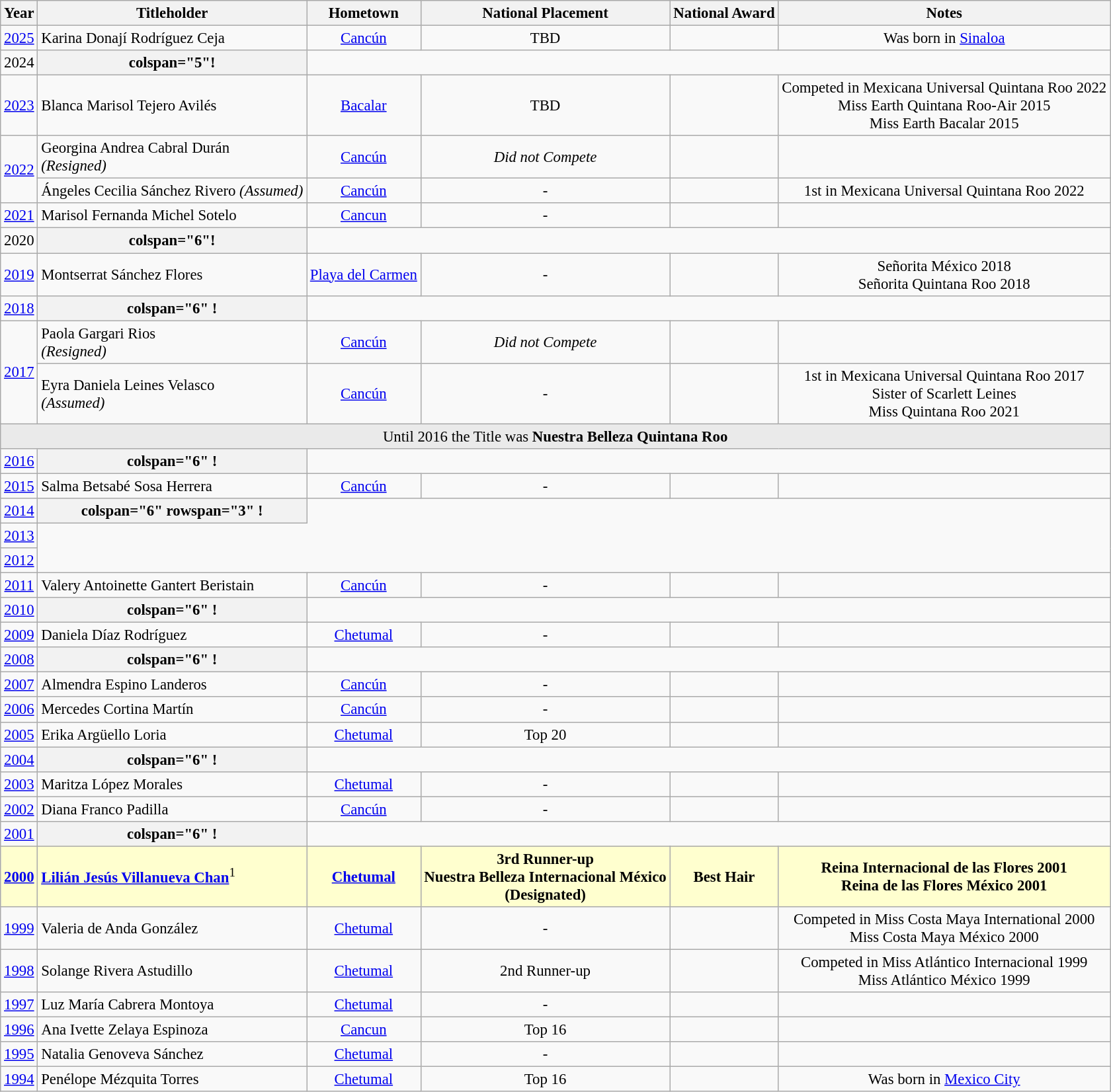<table class="wikitable sortable" style="font-size:95%;">
<tr>
<th>Year</th>
<th>Titleholder</th>
<th>Hometown</th>
<th>National Placement</th>
<th>National Award</th>
<th>Notes</th>
</tr>
<tr>
<td align="center"><a href='#'>2025</a></td>
<td>Karina Donají Rodríguez Ceja</td>
<td align="center"><a href='#'>Cancún</a></td>
<td align="center">TBD</td>
<td align="center"></td>
<td align="center">Was born in <a href='#'>Sinaloa</a></td>
</tr>
<tr>
<td align="center">2024</td>
<th>colspan="5"!</th>
</tr>
<tr>
<td align="center"><a href='#'>2023</a></td>
<td>Blanca Marisol Tejero Avilés</td>
<td align="center"><a href='#'>Bacalar</a></td>
<td align="center">TBD</td>
<td align="center"></td>
<td align="center">Competed in Mexicana Universal Quintana Roo 2022<br>Miss Earth Quintana Roo-Air 2015<br>Miss Earth Bacalar 2015</td>
</tr>
<tr>
<td rowspan=2 align="center"><a href='#'>2022</a></td>
<td>Georgina Andrea Cabral Durán<br><em>(Resigned)</em></td>
<td align="center"><a href='#'>Cancún</a></td>
<td align="center"><em>Did not Compete</em></td>
<td align="center"></td>
<td align="center"></td>
</tr>
<tr>
<td>Ángeles Cecilia Sánchez Rivero <em>(Assumed)</em></td>
<td align="center"><a href='#'>Cancún</a></td>
<td align="center">-</td>
<td align="center"></td>
<td align="center">1st in Mexicana Universal Quintana Roo 2022</td>
</tr>
<tr>
<td align="center"><a href='#'>2021</a></td>
<td>Marisol Fernanda Michel Sotelo</td>
<td align="center"><a href='#'>Cancun</a></td>
<td align="center">-</td>
<td align="center"></td>
<td align="center"></td>
</tr>
<tr>
<td align="center">2020</td>
<th>colspan="6"!</th>
</tr>
<tr>
<td align="center"><a href='#'>2019</a></td>
<td>Montserrat Sánchez Flores</td>
<td align="center"><a href='#'>Playa del Carmen</a></td>
<td align="center">-</td>
<td align="center"></td>
<td align="center">Señorita México 2018<br>Señorita Quintana Roo 2018</td>
</tr>
<tr>
<td align="center"><a href='#'>2018</a></td>
<th>colspan="6" !</th>
</tr>
<tr>
<td rowspan=2 align="center"><a href='#'>2017</a></td>
<td>Paola Gargari Rios<br><em>(Resigned)</em></td>
<td align="center"><a href='#'>Cancún</a></td>
<td align="center"><em>Did not Compete</em></td>
<td align="center"></td>
<td align="center"></td>
</tr>
<tr>
<td>Eyra Daniela Leines Velasco<br><em>(Assumed)</em></td>
<td align="center"><a href='#'>Cancún</a></td>
<td align="center">-</td>
<td align="center"></td>
<td align="center">1st in Mexicana Universal Quintana Roo 2017<br>Sister of Scarlett Leines<br>Miss Quintana Roo 2021</td>
</tr>
<tr>
<td colspan="7" bgcolor="#EAEAEA" style="text-align:center;">Until 2016 the Title was <strong>Nuestra Belleza Quintana Roo</strong></td>
</tr>
<tr>
<td align="center"><a href='#'>2016</a></td>
<th>colspan="6" !</th>
</tr>
<tr>
<td align="center"><a href='#'>2015</a></td>
<td>Salma Betsabé Sosa Herrera</td>
<td align="center"><a href='#'>Cancún</a></td>
<td align="center">-</td>
<td align="center"></td>
<td></td>
</tr>
<tr>
<td align="center"><a href='#'>2014</a></td>
<th>colspan="6" rowspan="3" !</th>
</tr>
<tr>
<td align="center"><a href='#'>2013</a></td>
</tr>
<tr>
<td align="center"><a href='#'>2012</a></td>
</tr>
<tr>
<td align="center"><a href='#'>2011</a></td>
<td>Valery Antoinette Gantert Beristain</td>
<td align="center"><a href='#'>Cancún</a></td>
<td align="center">-</td>
<td align="center"></td>
<td align="center"></td>
</tr>
<tr>
<td align="center"><a href='#'>2010</a></td>
<th>colspan="6" !</th>
</tr>
<tr>
<td align="center"><a href='#'>2009</a></td>
<td>Daniela Díaz Rodríguez</td>
<td align="center"><a href='#'>Chetumal</a></td>
<td align="center">-</td>
<td align="center"></td>
<td align="center"></td>
</tr>
<tr>
<td align="center"><a href='#'>2008</a></td>
<th>colspan="6" !</th>
</tr>
<tr>
<td align="center"><a href='#'>2007</a></td>
<td>Almendra Espino Landeros</td>
<td align="center"><a href='#'>Cancún</a></td>
<td align="center">-</td>
<td align="center"></td>
<td align="center"></td>
</tr>
<tr>
<td align="center"><a href='#'>2006</a></td>
<td>Mercedes Cortina Martín</td>
<td align="center"><a href='#'>Cancún</a></td>
<td align="center">-</td>
<td align="center"></td>
<td align="center"></td>
</tr>
<tr>
<td align="center"><a href='#'>2005</a></td>
<td>Erika Argüello Loria</td>
<td align="center"><a href='#'>Chetumal</a></td>
<td align="center">Top 20</td>
<td align="center"></td>
<td align="center"></td>
</tr>
<tr>
<td align="center"><a href='#'>2004</a></td>
<th>colspan="6" !</th>
</tr>
<tr>
<td align="center"><a href='#'>2003</a></td>
<td>Maritza López Morales</td>
<td align="center"><a href='#'>Chetumal</a></td>
<td align="center">-</td>
<td align="center"></td>
<td align="center"></td>
</tr>
<tr>
<td align="center"><a href='#'>2002</a></td>
<td>Diana Franco Padilla</td>
<td align="center"><a href='#'>Cancún</a></td>
<td align="center">-</td>
<td align="center"></td>
<td align="center"></td>
</tr>
<tr>
<td align="center"><a href='#'>2001</a></td>
<th>colspan="6" !</th>
</tr>
<tr bgcolor="#FFFFCF">
<td align="center"><strong><a href='#'>2000</a></strong></td>
<td><strong><a href='#'>Lilián Jesús Villanueva Chan</a></strong><sup>1</sup></td>
<td align="center"><strong><a href='#'>Chetumal</a></strong></td>
<td align="center"><strong>3rd Runner-up<br>Nuestra Belleza Internacional México<br>(Designated)</strong></td>
<td align="center"><strong>Best Hair</strong></td>
<td align="center"><strong>Reina Internacional de las Flores 2001<br>Reina de las Flores México 2001</strong></td>
</tr>
<tr>
<td align="center"><a href='#'>1999</a></td>
<td>Valeria de Anda González</td>
<td align="center"><a href='#'>Chetumal</a></td>
<td align="center">-</td>
<td align="center"></td>
<td align="center">Competed in Miss Costa Maya International 2000<br>Miss Costa Maya México 2000</td>
</tr>
<tr>
<td align="center"><a href='#'>1998</a></td>
<td>Solange Rivera Astudillo</td>
<td align="center"><a href='#'>Chetumal</a></td>
<td align="center">2nd Runner-up</td>
<td align="center"></td>
<td align="center">Competed in Miss Atlántico Internacional 1999<br>Miss Atlántico México 1999</td>
</tr>
<tr>
<td align="center"><a href='#'>1997</a></td>
<td>Luz María Cabrera Montoya</td>
<td align="center"><a href='#'>Chetumal</a></td>
<td align="center">-</td>
<td align="center"></td>
<td align="center"></td>
</tr>
<tr>
<td align="center"><a href='#'>1996</a></td>
<td>Ana Ivette Zelaya Espinoza</td>
<td align="center"><a href='#'>Cancun</a></td>
<td align="center">Top 16</td>
<td align="center"></td>
<td align="center"></td>
</tr>
<tr>
<td align="center"><a href='#'>1995</a></td>
<td>Natalia Genoveva Sánchez</td>
<td align="center"><a href='#'>Chetumal</a></td>
<td align="center">-</td>
<td align="center"></td>
<td align="center"></td>
</tr>
<tr>
<td align="center"><a href='#'>1994</a></td>
<td>Penélope Mézquita Torres</td>
<td align="center"><a href='#'>Chetumal</a></td>
<td align="center">Top 16</td>
<td align="center"></td>
<td align="center">Was born in <a href='#'>Mexico City</a></td>
</tr>
</table>
